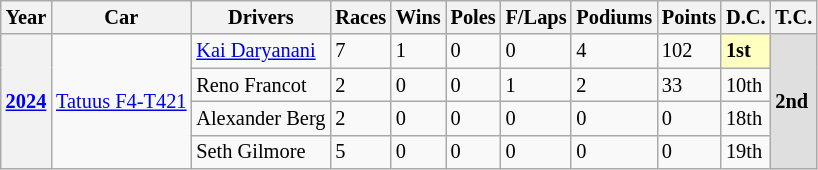<table class="wikitable" style="font-size:85%">
<tr>
<th>Year</th>
<th>Car</th>
<th>Drivers</th>
<th>Races</th>
<th>Wins</th>
<th>Poles</th>
<th>F/Laps</th>
<th>Podiums</th>
<th>Points</th>
<th>D.C.</th>
<th>T.C.</th>
</tr>
<tr>
<th rowspan="4"><a href='#'>2024</a></th>
<td rowspan="4"><a href='#'>Tatuus F4-T421</a></td>
<td> <a href='#'>Kai Daryanani</a></td>
<td>7</td>
<td>1</td>
<td>0</td>
<td>0</td>
<td>4</td>
<td>102</td>
<td style="background:#FFFFBF;"><strong>1st</strong></td>
<td rowspan="4" style="background:#DFDFDF;"><strong>2nd</strong></td>
</tr>
<tr>
<td> Reno Francot</td>
<td>2</td>
<td>0</td>
<td>0</td>
<td>1</td>
<td>2</td>
<td>33</td>
<td>10th</td>
</tr>
<tr>
<td> Alexander Berg</td>
<td>2</td>
<td>0</td>
<td>0</td>
<td>0</td>
<td>0</td>
<td>0</td>
<td>18th</td>
</tr>
<tr>
<td> Seth Gilmore</td>
<td>5</td>
<td>0</td>
<td>0</td>
<td>0</td>
<td>0</td>
<td>0</td>
<td>19th</td>
</tr>
</table>
